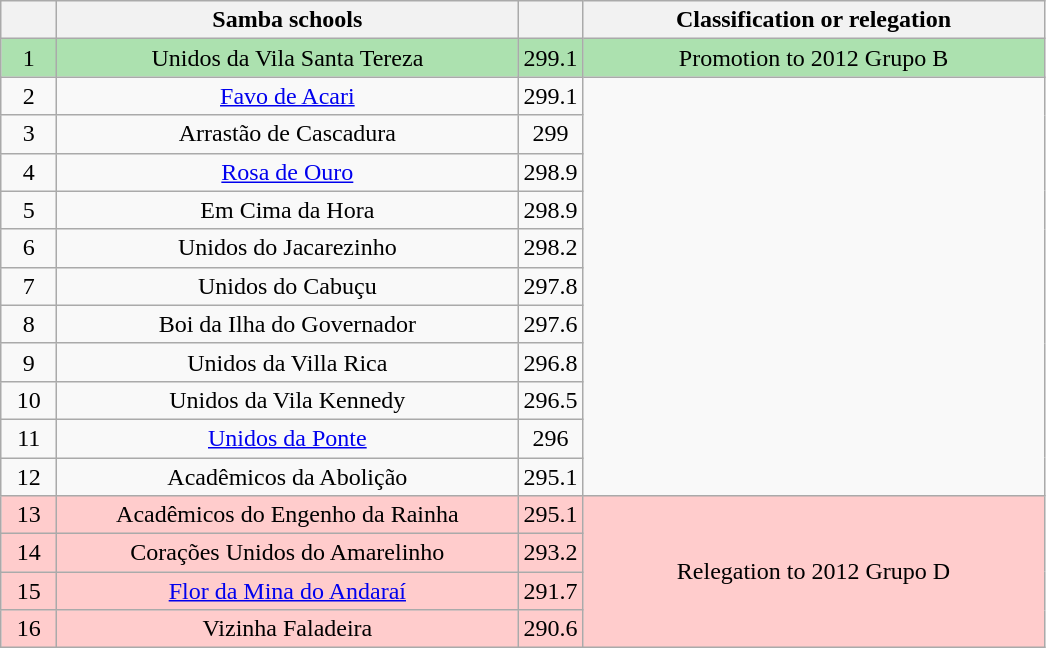<table class="wikitable">
<tr>
<th width="30"></th>
<th width="300">Samba schools</th>
<th width="20"></th>
<th width="300">Classification or relegation</th>
</tr>
<tr align="center">
<td bgcolor=ACE1AF>1</td>
<td bgcolor=ACE1AF>Unidos da Vila Santa Tereza</td>
<td bgcolor=ACE1AF>299.1</td>
<td bgcolor=ACE1AF><span>Promotion to 2012 Grupo B</span></td>
</tr>
<tr align="center">
<td>2</td>
<td><a href='#'>Favo de Acari</a></td>
<td>299.1</td>
<td rowspan="11"></td>
</tr>
<tr align="center">
<td>3</td>
<td>Arrastão de Cascadura</td>
<td>299</td>
</tr>
<tr align="center">
<td>4</td>
<td><a href='#'>Rosa de Ouro</a></td>
<td>298.9</td>
</tr>
<tr align="center">
<td>5</td>
<td>Em Cima da Hora</td>
<td>298.9</td>
</tr>
<tr align="center">
<td>6</td>
<td>Unidos do Jacarezinho</td>
<td>298.2</td>
</tr>
<tr align="center">
<td>7</td>
<td>Unidos do Cabuçu</td>
<td>297.8</td>
</tr>
<tr align="center">
<td>8</td>
<td>Boi da Ilha do Governador</td>
<td>297.6</td>
</tr>
<tr align="center">
<td>9</td>
<td>Unidos da Villa Rica</td>
<td>296.8</td>
</tr>
<tr align="center">
<td>10</td>
<td>Unidos da Vila Kennedy</td>
<td>296.5</td>
</tr>
<tr align="center">
<td>11</td>
<td><a href='#'>Unidos da Ponte</a></td>
<td>296</td>
</tr>
<tr align="center">
<td>12</td>
<td>Acadêmicos da Abolição</td>
<td>295.1</td>
</tr>
<tr align="center">
<td bgcolor=FFCCCC>13</td>
<td bgcolor=FFCCCC>Acadêmicos do Engenho da Rainha</td>
<td bgcolor="FFCCCC">295.1</td>
<td rowspan="4" bgcolor=FFCCCC><span>Relegation to 2012 Grupo D</span></td>
</tr>
<tr align="center">
<td bgcolor=FFCCCC>14</td>
<td bgcolor=FFCCCC>Corações Unidos do Amarelinho</td>
<td bgcolor="FFCCCC">293.2</td>
</tr>
<tr align="center">
<td bgcolor=FFCCCC>15</td>
<td bgcolor=FFCCCC><a href='#'>Flor da Mina do Andaraí</a></td>
<td bgcolor="FFCCCC">291.7</td>
</tr>
<tr align="center">
<td bgcolor=FFCCCC>16</td>
<td bgcolor=FFCCCC>Vizinha Faladeira</td>
<td bgcolor="FFCCCC">290.6</td>
</tr>
</table>
